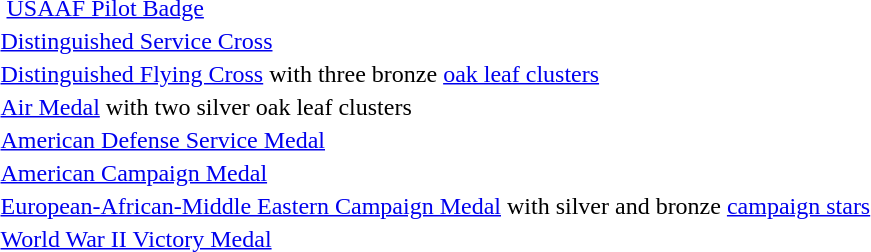<table>
<tr>
<td colspan="2">  <a href='#'>USAAF Pilot Badge</a></td>
</tr>
<tr>
<td></td>
<td><a href='#'>Distinguished Service Cross</a></td>
</tr>
<tr>
<td></td>
<td><a href='#'>Distinguished Flying Cross</a> with three bronze <a href='#'>oak leaf clusters</a></td>
</tr>
<tr>
<td></td>
<td><a href='#'>Air Medal</a> with two silver oak leaf clusters</td>
</tr>
<tr>
<td></td>
<td><a href='#'>American Defense Service Medal</a></td>
</tr>
<tr>
<td></td>
<td><a href='#'>American Campaign Medal</a></td>
</tr>
<tr>
<td></td>
<td><a href='#'>European-African-Middle Eastern Campaign Medal</a> with silver and bronze <a href='#'>campaign stars</a></td>
</tr>
<tr>
<td></td>
<td><a href='#'>World War II Victory Medal</a></td>
</tr>
<tr>
</tr>
</table>
